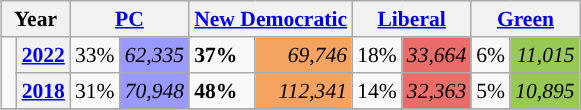<table class="wikitable" style="float:right; width:400; font-size:90%; margin-left:1em;">
<tr>
<th colspan="2" scope="col">Year</th>
<th colspan="2" scope="col"><a href='#'>PC</a></th>
<th colspan="2" scope="col"><a href='#'>New Democratic</a></th>
<th colspan="2" scope="col"><a href='#'>Liberal</a></th>
<th colspan="2" scope="col"><a href='#'>Green</a></th>
</tr>
<tr>
<td rowspan="2" style="width: 0.25em; background-color: "></td>
<th><a href='#'>2022</a></th>
<td>33%</td>
<td style="text-align:right; background:#9999FF;"><em>62,335</em></td>
<td><strong>37%</strong></td>
<td style="text-align:right; background:#F4A460;"><em>69,746</em></td>
<td>18%</td>
<td style="text-align:right; background:#EA6D6A;"><em>33,664</em></td>
<td>6%</td>
<td style="text-align:right; background:#99C955;"><em>11,015</em></td>
</tr>
<tr>
<th><a href='#'>2018</a></th>
<td>31%</td>
<td style="text-align:right; background:#9999FF;"><em>70,948</em></td>
<td><strong>48%</strong></td>
<td style="text-align:right; background:#F4A460;"><em>112,341</em></td>
<td>14%</td>
<td style="text-align:right; background:#EA6D6A;"><em>32,363</em></td>
<td>5%</td>
<td style="text-align:right; background:#99C955;"><em>10,895</em></td>
</tr>
<tr>
</tr>
</table>
